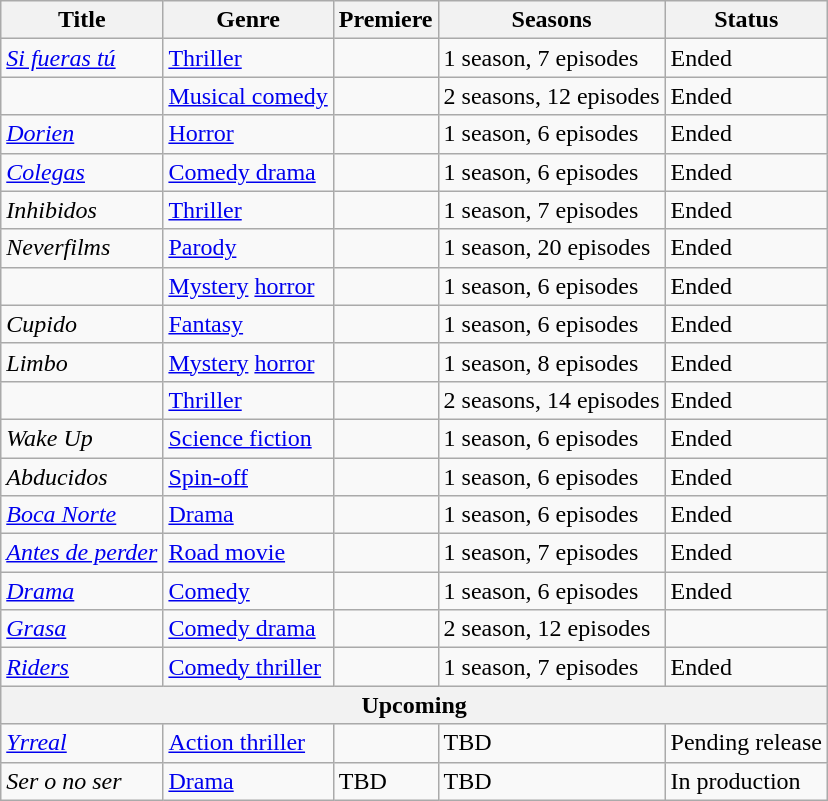<table class="wikitable sortable">
<tr>
<th>Title</th>
<th>Genre</th>
<th>Premiere</th>
<th>Seasons</th>
<th>Status</th>
</tr>
<tr>
<td><em><a href='#'>Si fueras tú</a></em></td>
<td><a href='#'>Thriller</a></td>
<td></td>
<td>1 season, 7 episodes</td>
<td>Ended</td>
</tr>
<tr>
<td></td>
<td><a href='#'>Musical comedy</a></td>
<td></td>
<td>2 seasons, 12 episodes</td>
<td>Ended</td>
</tr>
<tr>
<td><em><a href='#'>Dorien</a></em></td>
<td><a href='#'>Horror</a></td>
<td></td>
<td>1 season, 6 episodes</td>
<td>Ended</td>
</tr>
<tr>
<td><em><a href='#'>Colegas</a></em></td>
<td><a href='#'>Comedy drama</a></td>
<td></td>
<td>1 season, 6 episodes</td>
<td>Ended</td>
</tr>
<tr>
<td><em>Inhibidos</em></td>
<td><a href='#'>Thriller</a></td>
<td></td>
<td>1 season, 7 episodes</td>
<td>Ended</td>
</tr>
<tr>
<td><em>Neverfilms</em></td>
<td><a href='#'>Parody</a></td>
<td></td>
<td>1 season, 20 episodes</td>
<td>Ended</td>
</tr>
<tr>
<td><em></em></td>
<td><a href='#'>Mystery</a> <a href='#'>horror</a></td>
<td></td>
<td>1 season, 6 episodes</td>
<td>Ended</td>
</tr>
<tr>
<td><em>Cupido</em></td>
<td><a href='#'>Fantasy</a></td>
<td></td>
<td>1 season, 6 episodes</td>
<td>Ended</td>
</tr>
<tr>
<td><em>Limbo</em></td>
<td><a href='#'>Mystery</a> <a href='#'>horror</a></td>
<td></td>
<td>1 season, 8 episodes</td>
<td>Ended</td>
</tr>
<tr>
<td><em></em></td>
<td><a href='#'>Thriller</a></td>
<td></td>
<td>2 seasons, 14 episodes</td>
<td>Ended</td>
</tr>
<tr>
<td><em>Wake Up</em></td>
<td><a href='#'>Science fiction</a></td>
<td></td>
<td>1 season, 6 episodes</td>
<td>Ended</td>
</tr>
<tr>
<td><em>Abducidos</em></td>
<td><a href='#'>Spin-off</a></td>
<td></td>
<td>1 season, 6 episodes</td>
<td>Ended</td>
</tr>
<tr>
<td><em><a href='#'>Boca Norte</a></em></td>
<td><a href='#'>Drama</a></td>
<td></td>
<td>1 season, 6 episodes</td>
<td>Ended</td>
</tr>
<tr>
<td><em><a href='#'>Antes de perder</a></em></td>
<td><a href='#'>Road movie</a></td>
<td></td>
<td>1 season, 7 episodes</td>
<td>Ended</td>
</tr>
<tr>
<td><em><a href='#'>Drama</a></em></td>
<td><a href='#'>Comedy</a></td>
<td></td>
<td>1 season, 6 episodes</td>
<td>Ended</td>
</tr>
<tr>
<td><em><a href='#'>Grasa</a></em></td>
<td><a href='#'>Comedy drama</a></td>
<td></td>
<td>2 season, 12 episodes</td>
<td></td>
</tr>
<tr>
<td><em><a href='#'>Riders</a></em></td>
<td><a href='#'>Comedy thriller</a></td>
<td></td>
<td>1 season, 7 episodes</td>
<td>Ended</td>
</tr>
<tr>
<th colspan="7">Upcoming</th>
</tr>
<tr>
<td><em><a href='#'>Yrreal</a></em></td>
<td><a href='#'>Action thriller</a></td>
<td></td>
<td>TBD</td>
<td>Pending release</td>
</tr>
<tr>
<td><em>Ser o no ser</em></td>
<td><a href='#'>Drama</a></td>
<td>TBD</td>
<td>TBD</td>
<td>In production</td>
</tr>
</table>
